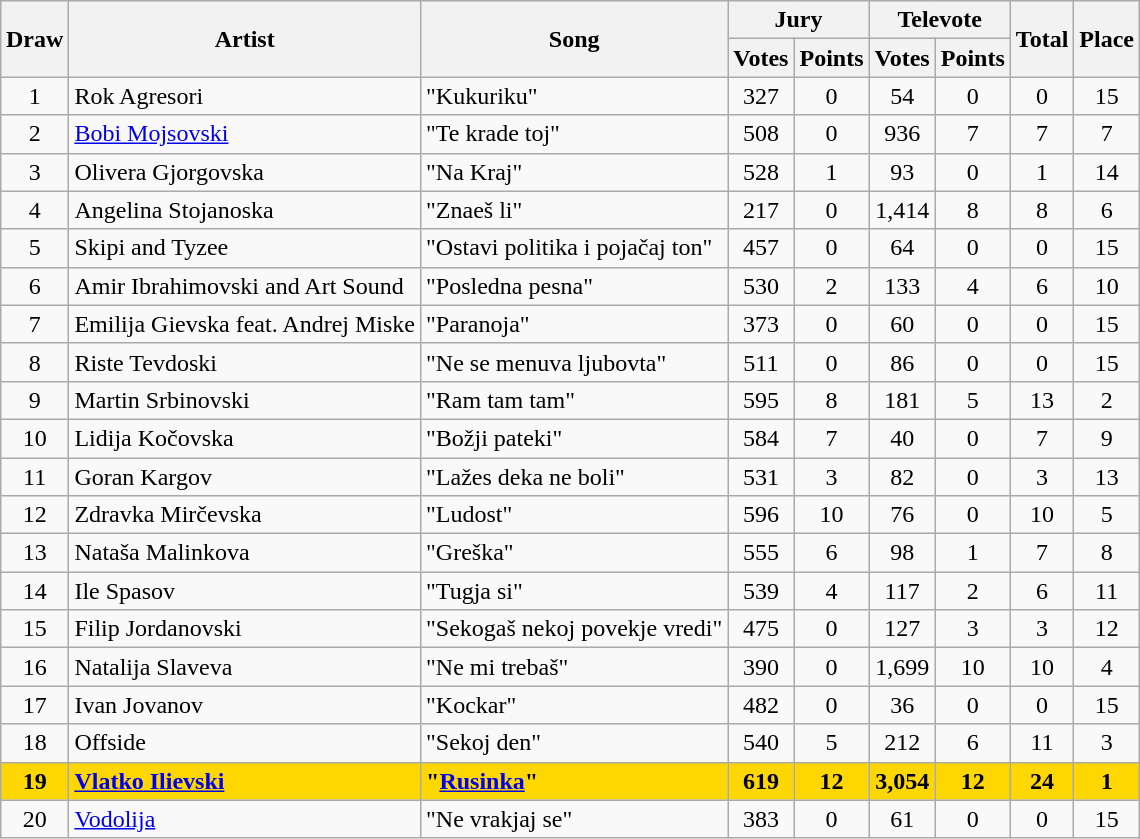<table class="sortable wikitable" style="margin: 1em auto 1em auto; text-align:center">
<tr>
<th rowspan="2">Draw</th>
<th rowspan="2">Artist</th>
<th rowspan="2">Song</th>
<th colspan="2">Jury</th>
<th colspan="2">Televote</th>
<th rowspan="2">Total</th>
<th rowspan="2">Place</th>
</tr>
<tr>
<th>Votes</th>
<th>Points</th>
<th>Votes</th>
<th>Points</th>
</tr>
<tr>
<td>1</td>
<td align="left">Rok Agresori</td>
<td align="left">"Kukuriku"</td>
<td>327</td>
<td>0</td>
<td>54</td>
<td>0</td>
<td>0</td>
<td>15</td>
</tr>
<tr>
<td>2</td>
<td align="left"><a href='#'>Bobi Mojsovski</a></td>
<td align="left">"Te krade toj"</td>
<td>508</td>
<td>0</td>
<td>936</td>
<td>7</td>
<td>7</td>
<td>7</td>
</tr>
<tr>
<td>3</td>
<td align="left">Olivera Gjorgovska</td>
<td align="left">"Na Kraj"</td>
<td>528</td>
<td>1</td>
<td>93</td>
<td>0</td>
<td>1</td>
<td>14</td>
</tr>
<tr>
<td>4</td>
<td align="left">Angelina Stojanoska</td>
<td align="left">"Znaeš li"</td>
<td>217</td>
<td>0</td>
<td>1,414</td>
<td>8</td>
<td>8</td>
<td>6</td>
</tr>
<tr>
<td>5</td>
<td align="left">Skipi and Tyzee</td>
<td align="left">"Ostavi politika i pojačaj ton"</td>
<td>457</td>
<td>0</td>
<td>64</td>
<td>0</td>
<td>0</td>
<td>15</td>
</tr>
<tr>
<td>6</td>
<td align="left">Amir Ibrahimovski and Art Sound</td>
<td align="left">"Posledna pesna"</td>
<td>530</td>
<td>2</td>
<td>133</td>
<td>4</td>
<td>6</td>
<td>10</td>
</tr>
<tr>
<td>7</td>
<td align="left">Emilija Gievska feat. Andrej Miske</td>
<td align="left">"Paranoja"</td>
<td>373</td>
<td>0</td>
<td>60</td>
<td>0</td>
<td>0</td>
<td>15</td>
</tr>
<tr>
<td>8</td>
<td align="left">Riste Tevdoski</td>
<td align="left">"Ne se menuva ljubovta"</td>
<td>511</td>
<td>0</td>
<td>86</td>
<td>0</td>
<td>0</td>
<td>15</td>
</tr>
<tr>
<td>9</td>
<td align="left">Martin Srbinovski</td>
<td align="left">"Ram tam tam"</td>
<td>595</td>
<td>8</td>
<td>181</td>
<td>5</td>
<td>13</td>
<td>2</td>
</tr>
<tr>
<td>10</td>
<td align="left">Lidija Kočovska</td>
<td align="left">"Božji pateki"</td>
<td>584</td>
<td>7</td>
<td>40</td>
<td>0</td>
<td>7</td>
<td>9</td>
</tr>
<tr>
<td>11</td>
<td align="left">Goran Kargov</td>
<td align="left">"Lažes deka ne boli"</td>
<td>531</td>
<td>3</td>
<td>82</td>
<td>0</td>
<td>3</td>
<td>13</td>
</tr>
<tr>
<td>12</td>
<td align="left">Zdravka Mirčevska</td>
<td align="left">"Ludost"</td>
<td>596</td>
<td>10</td>
<td>76</td>
<td>0</td>
<td>10</td>
<td>5</td>
</tr>
<tr>
<td>13</td>
<td align="left">Nataša Malinkova</td>
<td align="left">"Greška"</td>
<td>555</td>
<td>6</td>
<td>98</td>
<td>1</td>
<td>7</td>
<td>8</td>
</tr>
<tr>
<td>14</td>
<td align="left">Ile Spasov</td>
<td align="left">"Tugja si"</td>
<td>539</td>
<td>4</td>
<td>117</td>
<td>2</td>
<td>6</td>
<td>11</td>
</tr>
<tr>
<td>15</td>
<td align="left">Filip Jordanovski</td>
<td align="left">"Sekogaš nekoj povekje vredi"</td>
<td>475</td>
<td>0</td>
<td>127</td>
<td>3</td>
<td>3</td>
<td>12</td>
</tr>
<tr>
<td>16</td>
<td align="left">Natalija Slaveva</td>
<td align="left">"Ne mi trebaš"</td>
<td>390</td>
<td>0</td>
<td>1,699</td>
<td>10</td>
<td>10</td>
<td>4</td>
</tr>
<tr>
<td>17</td>
<td align="left">Ivan Jovanov</td>
<td align="left">"Kockar"</td>
<td>482</td>
<td>0</td>
<td>36</td>
<td>0</td>
<td>0</td>
<td>15</td>
</tr>
<tr>
<td>18</td>
<td align="left">Offside</td>
<td align="left">"Sekoj den"</td>
<td>540</td>
<td>5</td>
<td>212</td>
<td>6</td>
<td>11</td>
<td>3</td>
</tr>
<tr style="font-weight:bold; background:gold;">
<td>19</td>
<td align="left"><a href='#'>Vlatko Ilievski</a></td>
<td align="left">"<a href='#'>Rusinka</a>"</td>
<td>619</td>
<td>12</td>
<td>3,054</td>
<td>12</td>
<td>24</td>
<td>1</td>
</tr>
<tr>
<td>20</td>
<td align="left"><a href='#'>Vodolija</a></td>
<td align="left">"Ne vrakjaj se"</td>
<td>383</td>
<td>0</td>
<td>61</td>
<td>0</td>
<td>0</td>
<td>15</td>
</tr>
</table>
